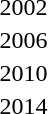<table>
<tr>
<td>2002</td>
<td></td>
<td></td>
<td></td>
</tr>
<tr>
<td>2006<br></td>
<td></td>
<td></td>
<td></td>
</tr>
<tr>
<td>2010<br></td>
<td></td>
<td></td>
<td></td>
</tr>
<tr>
<td>2014<br></td>
<td></td>
<td></td>
<td></td>
</tr>
</table>
